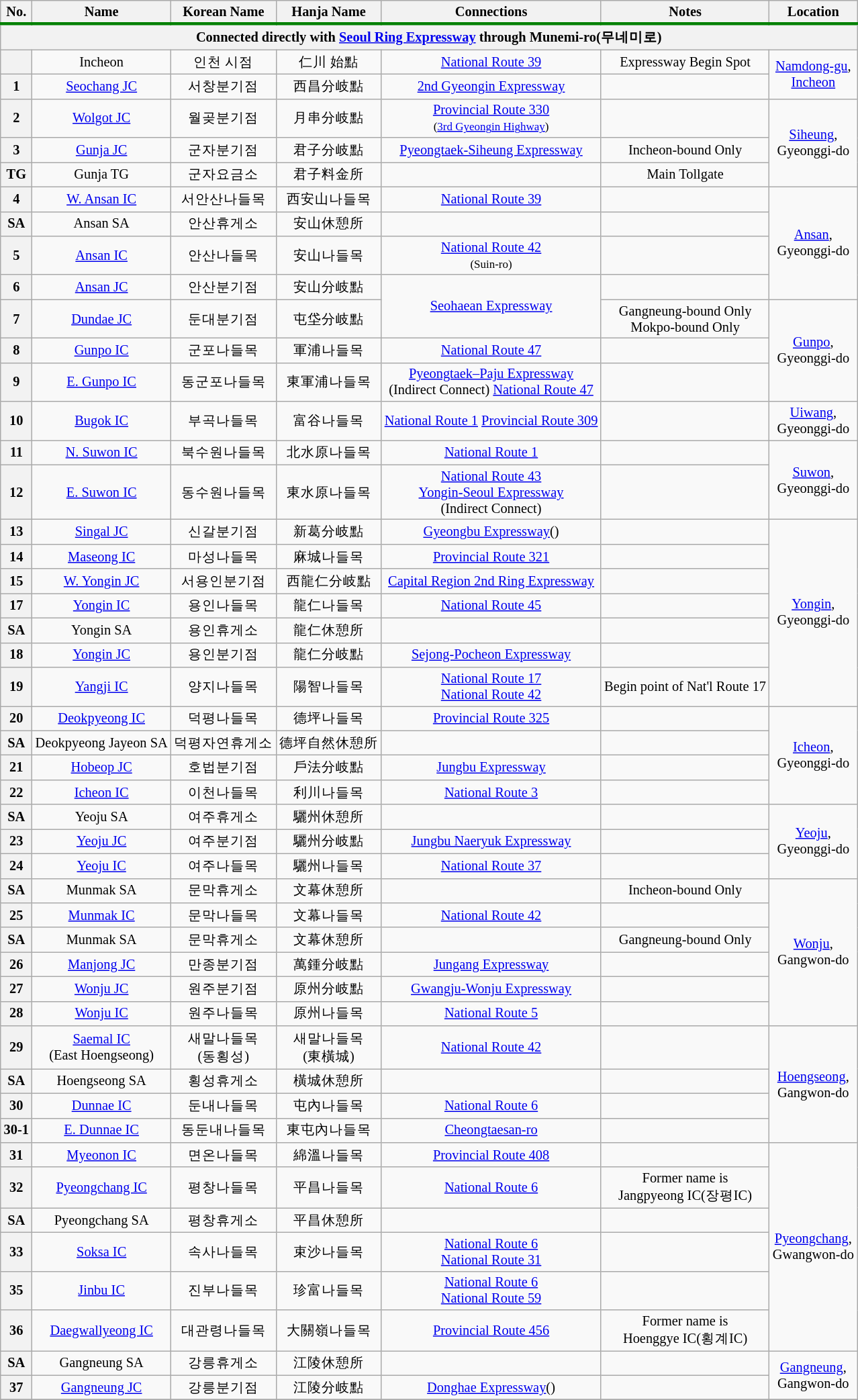<table class="wikitable" style="font-size: 85%; text-align: center;">
<tr style="border-bottom:solid 0.25em green;">
<th>No.</th>
<th>Name</th>
<th>Korean Name</th>
<th>Hanja Name</th>
<th>Connections</th>
<th>Notes</th>
<th>Location</th>
</tr>
<tr>
<th colspan="7">Connected directly with  <a href='#'>Seoul Ring Expressway</a> through  Munemi-ro(무네미로)</th>
</tr>
<tr>
<th></th>
<td>Incheon</td>
<td>인천 시점</td>
<td>仁川 始點</td>
<td> <a href='#'>National Route 39</a></td>
<td>Expressway Begin Spot</td>
<td rowspan="2"><a href='#'>Namdong-gu</a>,<br> <a href='#'>Incheon</a></td>
</tr>
<tr>
<th>1</th>
<td><a href='#'>Seochang JC</a></td>
<td>서창분기점</td>
<td>西昌分岐點</td>
<td> <a href='#'>2nd Gyeongin Expressway</a></td>
<td></td>
</tr>
<tr>
<th>2</th>
<td><a href='#'>Wolgot JC</a></td>
<td>월곶분기점</td>
<td>月串分岐點</td>
<td><a href='#'>Provincial Route 330</a><br><small>(<a href='#'>3rd Gyeongin Highway</a>)</small></td>
<td></td>
<td rowspan="3"><a href='#'>Siheung</a>,<br>Gyeonggi-do</td>
</tr>
<tr>
<th>3</th>
<td><a href='#'>Gunja JC</a></td>
<td>군자분기점</td>
<td>君子分岐點</td>
<td> <a href='#'>Pyeongtaek-Siheung Expressway</a></td>
<td>Incheon-bound Only</td>
</tr>
<tr>
<th>TG</th>
<td>Gunja TG</td>
<td>군자요금소</td>
<td>君子料金所</td>
<td></td>
<td>Main Tollgate</td>
</tr>
<tr>
<th>4</th>
<td><a href='#'>W. Ansan IC</a></td>
<td>서안산나들목</td>
<td>西安山나들목</td>
<td> <a href='#'>National Route 39</a></td>
<td></td>
<td rowspan="4"><a href='#'>Ansan</a>,<br>Gyeonggi-do</td>
</tr>
<tr>
<th>SA</th>
<td>Ansan SA</td>
<td>안산휴게소</td>
<td>安山休憩所</td>
<td></td>
<td></td>
</tr>
<tr>
<th>5</th>
<td><a href='#'>Ansan IC</a></td>
<td>안산나들목</td>
<td>安山나들목</td>
<td> <a href='#'>National Route 42</a><br><small>(Suin-ro)</small></td>
<td></td>
</tr>
<tr>
<th>6</th>
<td><a href='#'>Ansan JC</a></td>
<td>안산분기점</td>
<td>安山分岐點</td>
<td rowspan="2"> <a href='#'>Seohaean Expressway</a></td>
<td></td>
</tr>
<tr>
<th>7</th>
<td><a href='#'>Dundae JC</a></td>
<td>둔대분기점</td>
<td>屯垈分岐點</td>
<td>Gangneung-bound Only<br>Mokpo-bound Only</td>
<td rowspan="3"><a href='#'>Gunpo</a>, <br>Gyeonggi-do</td>
</tr>
<tr>
<th>8</th>
<td><a href='#'>Gunpo IC</a></td>
<td>군포나들목</td>
<td>軍浦나들목</td>
<td> <a href='#'>National Route 47</a></td>
<td></td>
</tr>
<tr>
<th>9</th>
<td><a href='#'>E. Gunpo IC</a></td>
<td>동군포나들목</td>
<td>東軍浦나들목</td>
<td> <a href='#'>Pyeongtaek–Paju Expressway</a><br>(Indirect Connect)  <a href='#'>National Route 47</a></td>
<td></td>
</tr>
<tr>
<th>10</th>
<td><a href='#'>Bugok IC</a></td>
<td>부곡나들목</td>
<td>富谷나들목</td>
<td> <a href='#'>National Route 1</a> <a href='#'>Provincial Route 309</a></td>
<td></td>
<td><a href='#'>Uiwang</a>,<br>Gyeonggi-do</td>
</tr>
<tr>
<th>11</th>
<td><a href='#'>N. Suwon IC</a></td>
<td>북수원나들목</td>
<td>北水原나들목</td>
<td> <a href='#'>National Route 1</a></td>
<td></td>
<td rowspan="2"><a href='#'>Suwon</a>,<br>Gyeonggi-do</td>
</tr>
<tr>
<th>12</th>
<td><a href='#'>E. Suwon IC</a></td>
<td>동수원나들목</td>
<td>東水原나들목</td>
<td> <a href='#'>National Route 43</a><br> <a href='#'>Yongin-Seoul Expressway</a><br>(Indirect Connect)</td>
<td></td>
</tr>
<tr>
<th>13</th>
<td><a href='#'>Singal JC</a></td>
<td>신갈분기점</td>
<td>新葛分岐點</td>
<td> <a href='#'>Gyeongbu Expressway</a>()</td>
<td></td>
<td rowspan="7"><a href='#'>Yongin</a>, <br>Gyeonggi-do</td>
</tr>
<tr>
<th>14</th>
<td><a href='#'>Maseong IC</a></td>
<td>마성나들목</td>
<td>麻城나들목</td>
<td><a href='#'>Provincial Route 321</a></td>
<td></td>
</tr>
<tr>
<th>15</th>
<td><a href='#'>W. Yongin JC</a></td>
<td>서용인분기점</td>
<td>西龍仁分岐點</td>
<td> <a href='#'>Capital Region 2nd Ring Expressway</a></td>
<td></td>
</tr>
<tr>
<th>17</th>
<td><a href='#'>Yongin IC</a></td>
<td>용인나들목</td>
<td>龍仁나들목</td>
<td> <a href='#'>National Route 45</a></td>
<td></td>
</tr>
<tr>
<th>SA</th>
<td>Yongin SA</td>
<td>용인휴게소</td>
<td>龍仁休憩所</td>
<td></td>
<td></td>
</tr>
<tr>
<th>18</th>
<td><a href='#'>Yongin JC</a></td>
<td>용인분기점</td>
<td>龍仁分岐點</td>
<td> <a href='#'>Sejong-Pocheon Expressway</a></td>
<td></td>
</tr>
<tr>
<th>19</th>
<td><a href='#'>Yangji IC</a></td>
<td>양지나들목</td>
<td>陽智나들목</td>
<td> <a href='#'>National Route 17</a><br><a href='#'>National Route 42</a></td>
<td>Begin point of Nat'l Route 17</td>
</tr>
<tr>
<th>20</th>
<td><a href='#'>Deokpyeong IC</a></td>
<td>덕평나들목</td>
<td>德坪나들목</td>
<td><a href='#'>Provincial Route 325</a></td>
<td></td>
<td rowspan="4"><a href='#'>Icheon</a>, <br>Gyeonggi-do</td>
</tr>
<tr>
<th>SA</th>
<td>Deokpyeong Jayeon SA</td>
<td>덕평자연휴게소</td>
<td>德坪自然休憩所</td>
<td></td>
<td></td>
</tr>
<tr>
<th>21</th>
<td><a href='#'>Hobeop JC</a></td>
<td>호법분기점</td>
<td>戶法分岐點</td>
<td> <a href='#'>Jungbu Expressway</a></td>
<td></td>
</tr>
<tr>
<th>22</th>
<td><a href='#'>Icheon IC</a></td>
<td>이천나들목</td>
<td>利川나들목</td>
<td> <a href='#'>National Route 3</a></td>
<td></td>
</tr>
<tr>
<th>SA</th>
<td>Yeoju SA</td>
<td>여주휴게소</td>
<td>驪州休憩所</td>
<td></td>
<td></td>
<td rowspan="3"><a href='#'>Yeoju</a>,<br>Gyeonggi-do</td>
</tr>
<tr>
<th>23</th>
<td><a href='#'>Yeoju JC</a></td>
<td>여주분기점</td>
<td>驪州分岐點</td>
<td> <a href='#'>Jungbu Naeryuk Expressway</a></td>
<td></td>
</tr>
<tr>
<th>24</th>
<td><a href='#'>Yeoju IC</a></td>
<td>여주나들목</td>
<td>驪州나들목</td>
<td> <a href='#'>National Route 37</a></td>
<td></td>
</tr>
<tr>
<th>SA</th>
<td>Munmak SA</td>
<td>문막휴게소</td>
<td>文幕休憩所</td>
<td></td>
<td>Incheon-bound Only</td>
<td rowspan="6"><a href='#'>Wonju</a>,<br>Gangwon-do</td>
</tr>
<tr>
<th>25</th>
<td><a href='#'>Munmak IC</a></td>
<td>문막나들목</td>
<td>文幕나들목</td>
<td> <a href='#'>National Route 42</a></td>
<td></td>
</tr>
<tr>
<th>SA</th>
<td>Munmak SA</td>
<td>문막휴게소</td>
<td>文幕休憩所</td>
<td></td>
<td>Gangneung-bound Only</td>
</tr>
<tr>
<th>26</th>
<td><a href='#'>Manjong JC</a></td>
<td>만종분기점</td>
<td>萬鍾分岐點</td>
<td> <a href='#'>Jungang Expressway</a></td>
<td></td>
</tr>
<tr>
<th>27</th>
<td><a href='#'>Wonju JC</a></td>
<td>원주분기점</td>
<td>原州分岐點</td>
<td> <a href='#'>Gwangju-Wonju Expressway</a></td>
<td></td>
</tr>
<tr>
<th>28</th>
<td><a href='#'>Wonju IC</a></td>
<td>원주나들목</td>
<td>原州나들목</td>
<td> <a href='#'>National Route 5</a></td>
<td></td>
</tr>
<tr>
<th>29</th>
<td><a href='#'>Saemal IC</a><br>(East Hoengseong)</td>
<td>새말나들목<br>(동횡성)</td>
<td>새말나들목<br>(東橫城)</td>
<td> <a href='#'>National Route 42</a></td>
<td></td>
<td rowspan="4"><a href='#'>Hoengseong</a>,<br>Gangwon-do</td>
</tr>
<tr>
<th>SA</th>
<td>Hoengseong SA</td>
<td>횡성휴게소</td>
<td>橫城休憩所</td>
<td></td>
<td></td>
</tr>
<tr>
<th>30</th>
<td><a href='#'>Dunnae IC</a></td>
<td>둔내나들목</td>
<td>屯內나들목</td>
<td> <a href='#'>National Route 6</a></td>
<td></td>
</tr>
<tr>
<th>30-1</th>
<td><a href='#'>E. Dunnae IC</a></td>
<td>동둔내나들목</td>
<td>東屯內나들목</td>
<td><a href='#'>Cheongtaesan-ro</a></td>
<td></td>
</tr>
<tr>
<th>31</th>
<td><a href='#'>Myeonon IC</a></td>
<td>면온나들목</td>
<td>綿溫나들목</td>
<td><a href='#'>Provincial Route 408</a></td>
<td></td>
<td rowspan="6"><a href='#'>Pyeongchang</a>,<br>Gwangwon-do</td>
</tr>
<tr>
<th>32</th>
<td><a href='#'>Pyeongchang IC</a></td>
<td>평창나들목</td>
<td>平昌나들목</td>
<td> <a href='#'>National Route 6</a></td>
<td>Former name is<br>Jangpyeong IC(장평IC)</td>
</tr>
<tr>
<th>SA</th>
<td>Pyeongchang SA</td>
<td>평창휴게소</td>
<td>平昌休憩所</td>
<td></td>
<td></td>
</tr>
<tr>
<th>33</th>
<td><a href='#'>Soksa IC</a></td>
<td>속사나들목</td>
<td>束沙나들목</td>
<td> <a href='#'>National Route 6</a><br> <a href='#'>National Route 31</a></td>
<td></td>
</tr>
<tr>
<th>35</th>
<td><a href='#'>Jinbu IC</a></td>
<td>진부나들목</td>
<td>珍富나들목</td>
<td> <a href='#'>National Route 6</a><br> <a href='#'>National Route 59</a></td>
<td></td>
</tr>
<tr>
<th>36</th>
<td><a href='#'>Daegwallyeong IC</a></td>
<td>대관령나들목</td>
<td>大關嶺나들목</td>
<td><a href='#'>Provincial Route 456</a></td>
<td>Former name is<br>Hoenggye IC(횡계IC)</td>
</tr>
<tr>
<th>SA</th>
<td>Gangneung SA</td>
<td>강릉휴게소</td>
<td>江陵休憩所</td>
<td></td>
<td></td>
<td rowspan="2"><a href='#'>Gangneung</a>,<br>Gangwon-do</td>
</tr>
<tr>
<th>37</th>
<td><a href='#'>Gangneung JC</a></td>
<td>강릉분기점</td>
<td>江陵分岐點</td>
<td> <a href='#'>Donghae Expressway</a>()</td>
<td></td>
</tr>
<tr>
</tr>
</table>
